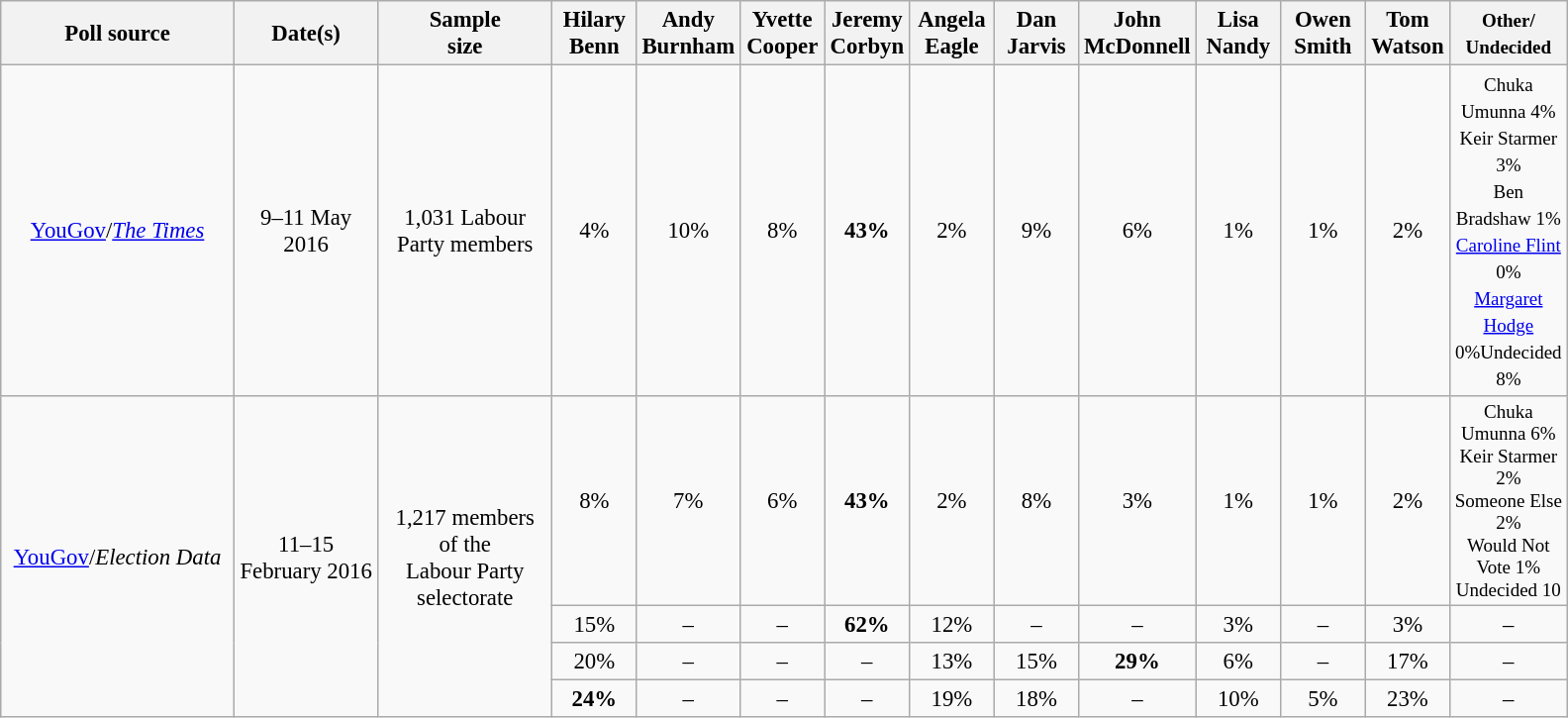<table class="wikitable" style="text-align:center; font-size:95%">
<tr>
<th style="width:150px;">Poll source</th>
<th style="width:90px;">Date(s)</th>
<th style="width:110px;">Sample<br>size</th>
<th style="width:50px;">Hilary Benn</th>
<th style="width:50px;">Andy Burnham</th>
<th style="width:50px;">Yvette Cooper</th>
<th style="width:50px;">Jeremy Corbyn</th>
<th style="width:50px;">Angela Eagle</th>
<th style="width:50px;">Dan Jarvis</th>
<th style="width:50px;">John McDonnell</th>
<th style="width:50px;">Lisa Nandy</th>
<th style="width:50px;">Owen Smith</th>
<th style="width:50px;">Tom Watson</th>
<th style="width:50px;"><small>Other/<br>Undecided</small></th>
</tr>
<tr>
<td><a href='#'>YouGov</a>/<em><a href='#'>The Times</a></em></td>
<td style="text-align:center;">9–11 May 2016</td>
<td style="text-align:center;">1,031 Labour Party members</td>
<td align=center>4%</td>
<td align=center>10%</td>
<td align=center>8%</td>
<td><strong>43%</strong></td>
<td align=center>2%</td>
<td align=center>9%</td>
<td align=center>6%</td>
<td align=center>1%</td>
<td align=center>1%</td>
<td align=center>2%</td>
<td align=center><small>Chuka Umunna 4%<br> Keir Starmer 3%<br> Ben Bradshaw 1%<br> <a href='#'>Caroline Flint</a> 0%<br> <a href='#'>Margaret Hodge</a> 0%Undecided 8%</small></td>
</tr>
<tr>
<td rowspan=4><a href='#'>YouGov</a>/<em>Election Data</em></td>
<td rowspan="4" style="text-align:center;">11–15 February 2016</td>
<td rowspan="4" style="text-align:center;">1,217 members of the<br> Labour Party selectorate</td>
<td align=center>8%</td>
<td align=center>7%</td>
<td align=center>6%</td>
<td><strong>43%</strong></td>
<td align=center>2%</td>
<td align=center>8%</td>
<td align=center>3%</td>
<td align=center>1%</td>
<td align=center>1%</td>
<td align=center>2%</td>
<td align=center style="font-size:smaller;">Chuka Umunna 6%<br> Keir Starmer 2%<br> Someone Else 2%<br> Would Not Vote 1%<br>Undecided 10</td>
</tr>
<tr>
<td align=center>15%</td>
<td align=center>–</td>
<td align=center>–</td>
<td><strong>62%</strong></td>
<td align=center>12%</td>
<td align=center>–</td>
<td align=center>–</td>
<td align=center>3%</td>
<td align=center>–</td>
<td align=center>3%</td>
<td align=center>–</td>
</tr>
<tr>
<td align=center>20%</td>
<td align=center>–</td>
<td align=center>–</td>
<td align=center>–</td>
<td align=center>13%</td>
<td align=center>15%</td>
<td><strong>29%</strong></td>
<td align=center>6%</td>
<td align=center>–</td>
<td align=center>17%</td>
<td align=center>–</td>
</tr>
<tr>
<td><strong>24%</strong></td>
<td align=center>–</td>
<td align=center>–</td>
<td align=center>–</td>
<td align=center>19%</td>
<td align=center>18%</td>
<td align=center>–</td>
<td align=center>10%</td>
<td align=center>5%</td>
<td align=center>23%</td>
<td align=center>–</td>
</tr>
</table>
